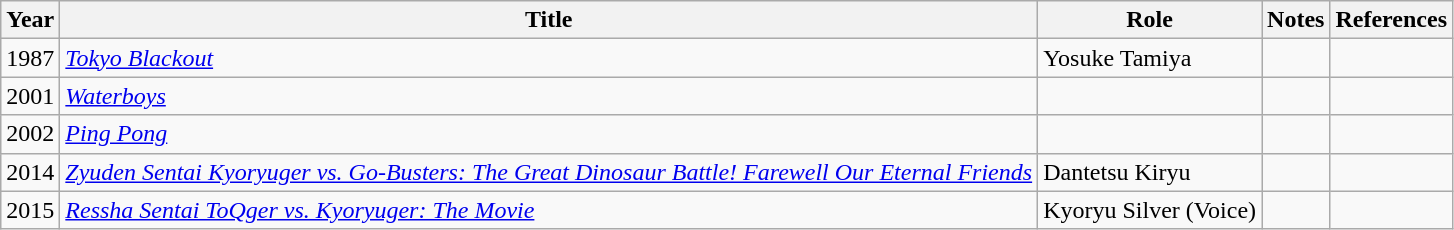<table class="wikitable">
<tr>
<th>Year</th>
<th>Title</th>
<th>Role</th>
<th>Notes</th>
<th>References</th>
</tr>
<tr>
<td>1987</td>
<td><em><a href='#'>Tokyo Blackout</a></em></td>
<td>Yosuke Tamiya</td>
<td></td>
<td></td>
</tr>
<tr>
<td>2001</td>
<td><em><a href='#'>Waterboys</a></em></td>
<td></td>
<td></td>
<td></td>
</tr>
<tr>
<td>2002</td>
<td><em><a href='#'>Ping Pong</a></em></td>
<td></td>
<td></td>
<td></td>
</tr>
<tr>
<td>2014</td>
<td><em><a href='#'>Zyuden Sentai Kyoryuger vs. Go-Busters: The Great Dinosaur Battle! Farewell Our Eternal Friends</a></em></td>
<td>Dantetsu Kiryu</td>
<td></td>
<td></td>
</tr>
<tr>
<td>2015</td>
<td><em><a href='#'>Ressha Sentai ToQger vs. Kyoryuger: The Movie</a></em></td>
<td>Kyoryu Silver (Voice)</td>
<td></td>
<td></td>
</tr>
</table>
